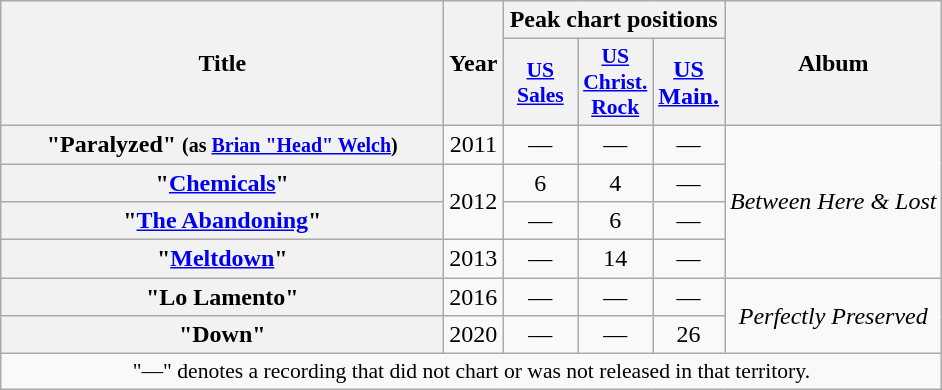<table class="wikitable plainrowheaders" style="text-align:center;">
<tr>
<th scope="col" rowspan="2" style="width:18em;">Title</th>
<th scope="col" rowspan="2">Year</th>
<th scope="col" colspan="3">Peak chart positions</th>
<th scope="col" rowspan="2">Album</th>
</tr>
<tr>
<th scope="col" style="width:3em;font-size:90%;"><a href='#'>US<br>Sales</a><br></th>
<th scope="col" style="width:3em;font-size:90%;"><a href='#'>US<br>Christ.<br>Rock</a><br></th>
<th style="width:30px;"><a href='#'>US<br>Main.</a><br></th>
</tr>
<tr>
<th scope="row">"Paralyzed" <small>(as <a href='#'>Brian "Head" Welch</a>)</small></th>
<td>2011</td>
<td>—</td>
<td>—</td>
<td>—</td>
<td rowspan="4"><em>Between Here & Lost</em></td>
</tr>
<tr>
<th scope="row">"<a href='#'>Chemicals</a>"</th>
<td rowspan="2">2012</td>
<td>6</td>
<td>4</td>
<td>—</td>
</tr>
<tr>
<th scope="row">"<a href='#'>The Abandoning</a>"</th>
<td>—</td>
<td>6</td>
<td>—</td>
</tr>
<tr>
<th scope="row">"<a href='#'>Meltdown</a>"</th>
<td>2013</td>
<td>—</td>
<td>14</td>
<td>—</td>
</tr>
<tr>
<th scope="row">"Lo Lamento"</th>
<td>2016</td>
<td>—</td>
<td>—</td>
<td>—</td>
<td rowspan="2"><em>Perfectly Preserved</em></td>
</tr>
<tr>
<th scope="row">"Down"</th>
<td>2020</td>
<td>—</td>
<td>—</td>
<td>26</td>
</tr>
<tr>
<td colspan="6" style="font-size:90%">"—" denotes a recording that did not chart or was not released in that territory.</td>
</tr>
</table>
